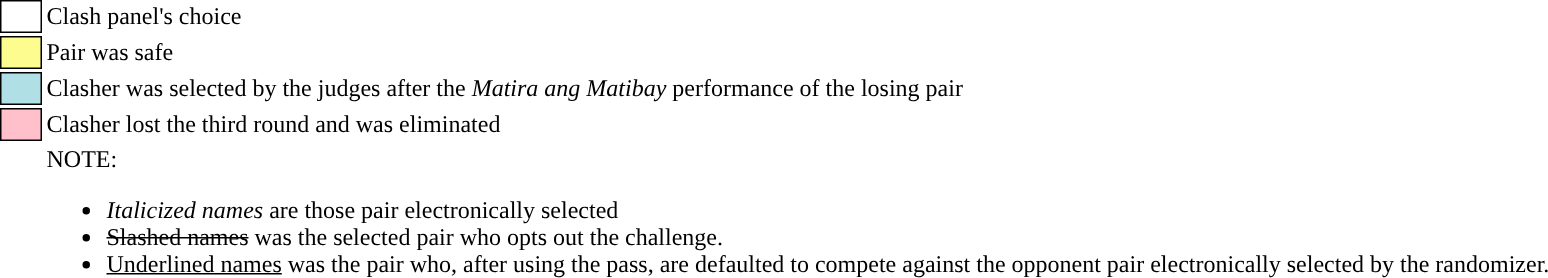<table class="toccolours" style="white-space: nowrap;">
<tr>
<td style="background:white; border: 1px solid black;"> <strong></strong> </td>
<td>Clash panel's choice</td>
</tr>
<tr>
<td style="background:#fdfc8f; border: 1px solid black">    </td>
<td>Pair was safe</td>
</tr>
<tr>
<td style="background:#b0e0e6; border:1px solid black;">      </td>
<td>Clasher was selected by the judges after the <em>Matira ang Matibay</em> performance of the losing pair</td>
</tr>
<tr>
<td style="background:pink; border:1px solid black;">      </td>
<td>Clasher lost the third round and was eliminated</td>
</tr>
<tr>
<td style="background:none; border: 0px solid black">    </td>
<td>NOTE:<br><ul><li><em>Italicized names</em> are those pair electronically selected</li><li><s>Slashed names</s> was the selected pair who opts out the challenge.</li><li><u>Underlined names</u> was the pair who, after using the pass, are defaulted to compete against the opponent pair electronically selected by the randomizer.</li></ul></td>
</tr>
</table>
